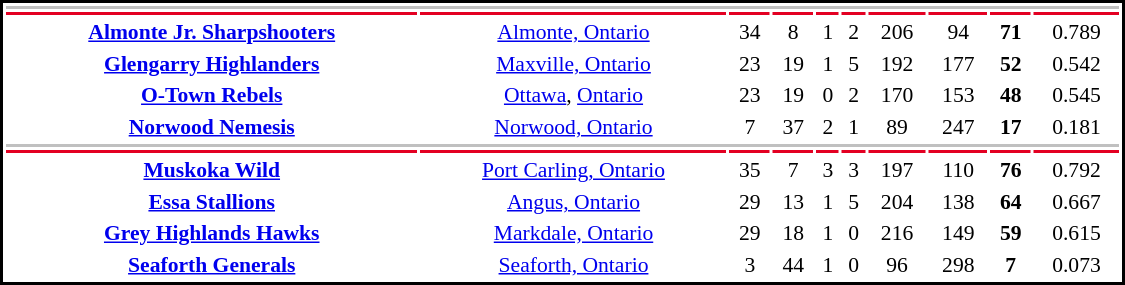<table cellpadding="0">
<tr align="center" style="vertical-align: top">
<td></td>
<td><br><table cellpadding="1" width="750px" style="font-size: 90%; text-align:center; border: 2px solid black;">
<tr bgcolor="silver">
<th colspan="12"></th>
</tr>
<tr>
<th style="background: #E30022;"></th>
<th style="background: #E30022;"></th>
<th style="background: #E30022;"></th>
<th style="background: #E30022;"></th>
<th style="background: #E30022;"></th>
<th style="background: #E30022;"></th>
<th style="background: #E30022;"></th>
<th style="background: #E30022;"></th>
<th style="background: #E30022;"></th>
<th style="background: #E30022;"></th>
</tr>
<tr>
<td><strong><a href='#'>Almonte Jr. Sharpshooters</a></strong></td>
<td><a href='#'>Almonte, Ontario</a></td>
<td>34</td>
<td>8</td>
<td>1</td>
<td>2</td>
<td>206</td>
<td>94</td>
<td><strong>71</strong></td>
<td>0.789</td>
</tr>
<tr>
<td><strong><a href='#'>Glengarry Highlanders</a></strong></td>
<td><a href='#'>Maxville, Ontario</a></td>
<td>23</td>
<td>19</td>
<td>1</td>
<td>5</td>
<td>192</td>
<td>177</td>
<td><strong>52</strong></td>
<td>0.542</td>
</tr>
<tr>
<td><strong><a href='#'>O-Town Rebels</a></strong></td>
<td><a href='#'>Ottawa</a>, <a href='#'>Ontario</a></td>
<td>23</td>
<td>19</td>
<td>0</td>
<td>2</td>
<td>170</td>
<td>153</td>
<td><strong>48</strong></td>
<td>0.545</td>
</tr>
<tr>
<td><strong><a href='#'>Norwood Nemesis</a></strong></td>
<td><a href='#'>Norwood, Ontario</a></td>
<td>7</td>
<td>37</td>
<td>2</td>
<td>1</td>
<td>89</td>
<td>247</td>
<td><strong>17</strong></td>
<td>0.181</td>
</tr>
<tr bgcolor="silver">
<th colspan="12"></th>
</tr>
<tr>
<th style="background: #E30022;"></th>
<th style="background: #E30022;"></th>
<th style="background: #E30022;"></th>
<th style="background: #E30022;"></th>
<th style="background: #E30022;"></th>
<th style="background: #E30022;"></th>
<th style="background: #E30022;"></th>
<th style="background: #E30022;"></th>
<th style="background: #E30022;"></th>
<th style="background: #E30022;"></th>
</tr>
<tr>
<td><strong><a href='#'>Muskoka Wild</a></strong></td>
<td><a href='#'>Port Carling, Ontario</a></td>
<td>35</td>
<td>7</td>
<td>3</td>
<td>3</td>
<td>197</td>
<td>110</td>
<td><strong>76</strong></td>
<td>0.792</td>
</tr>
<tr>
<td><strong><a href='#'>Essa Stallions</a></strong></td>
<td><a href='#'>Angus, Ontario</a></td>
<td>29</td>
<td>13</td>
<td>1</td>
<td>5</td>
<td>204</td>
<td>138</td>
<td><strong>64</strong></td>
<td>0.667</td>
</tr>
<tr>
<td><strong><a href='#'>Grey Highlands Hawks</a></strong></td>
<td><a href='#'>Markdale, Ontario</a></td>
<td>29</td>
<td>18</td>
<td>1</td>
<td>0</td>
<td>216</td>
<td>149</td>
<td><strong>59</strong></td>
<td>0.615</td>
</tr>
<tr>
<td><strong><a href='#'>Seaforth Generals</a></strong></td>
<td><a href='#'>Seaforth, Ontario</a></td>
<td>3</td>
<td>44</td>
<td>1</td>
<td>0</td>
<td>96</td>
<td>298</td>
<td><strong>7</strong></td>
<td>0.073</td>
</tr>
</table>
</td>
</tr>
</table>
